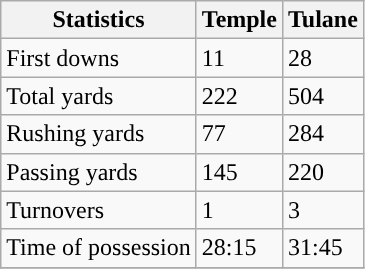<table class="wikitable">
<tr>
<th>Statistics</th>
<th>Temple</th>
<th>Tulane</th>
</tr>
<tr>
<td>First downs</td>
<td>11</td>
<td>28</td>
</tr>
<tr>
<td>Total yards</td>
<td>222</td>
<td>504</td>
</tr>
<tr>
<td>Rushing yards</td>
<td>77</td>
<td>284</td>
</tr>
<tr>
<td>Passing yards</td>
<td>145</td>
<td>220</td>
</tr>
<tr>
<td>Turnovers</td>
<td>1</td>
<td>3</td>
</tr>
<tr>
<td>Time of possession</td>
<td>28:15</td>
<td>31:45</td>
</tr>
<tr>
</tr>
</table>
